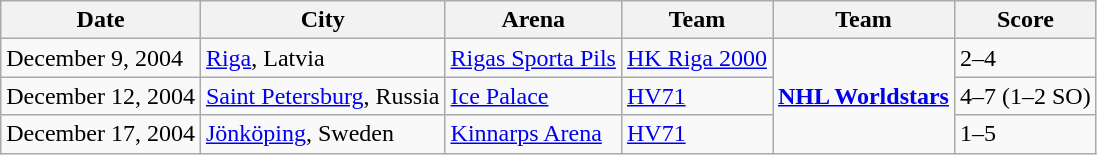<table class="wikitable">
<tr>
<th>Date</th>
<th>City</th>
<th>Arena</th>
<th>Team</th>
<th>Team</th>
<th>Score</th>
</tr>
<tr>
<td>December 9, 2004</td>
<td><a href='#'>Riga</a>, Latvia</td>
<td><a href='#'>Rigas Sporta Pils</a></td>
<td><a href='#'>HK Riga 2000</a></td>
<td rowspan="3"><strong><a href='#'>NHL Worldstars</a></strong></td>
<td>2–4</td>
</tr>
<tr>
<td>December 12, 2004</td>
<td><a href='#'>Saint Petersburg</a>, Russia</td>
<td><a href='#'>Ice Palace</a></td>
<td><a href='#'>HV71</a></td>
<td>4–7 (1–2 SO)</td>
</tr>
<tr>
<td>December 17, 2004</td>
<td><a href='#'>Jönköping</a>, Sweden</td>
<td><a href='#'>Kinnarps Arena</a></td>
<td><a href='#'>HV71</a></td>
<td>1–5</td>
</tr>
</table>
